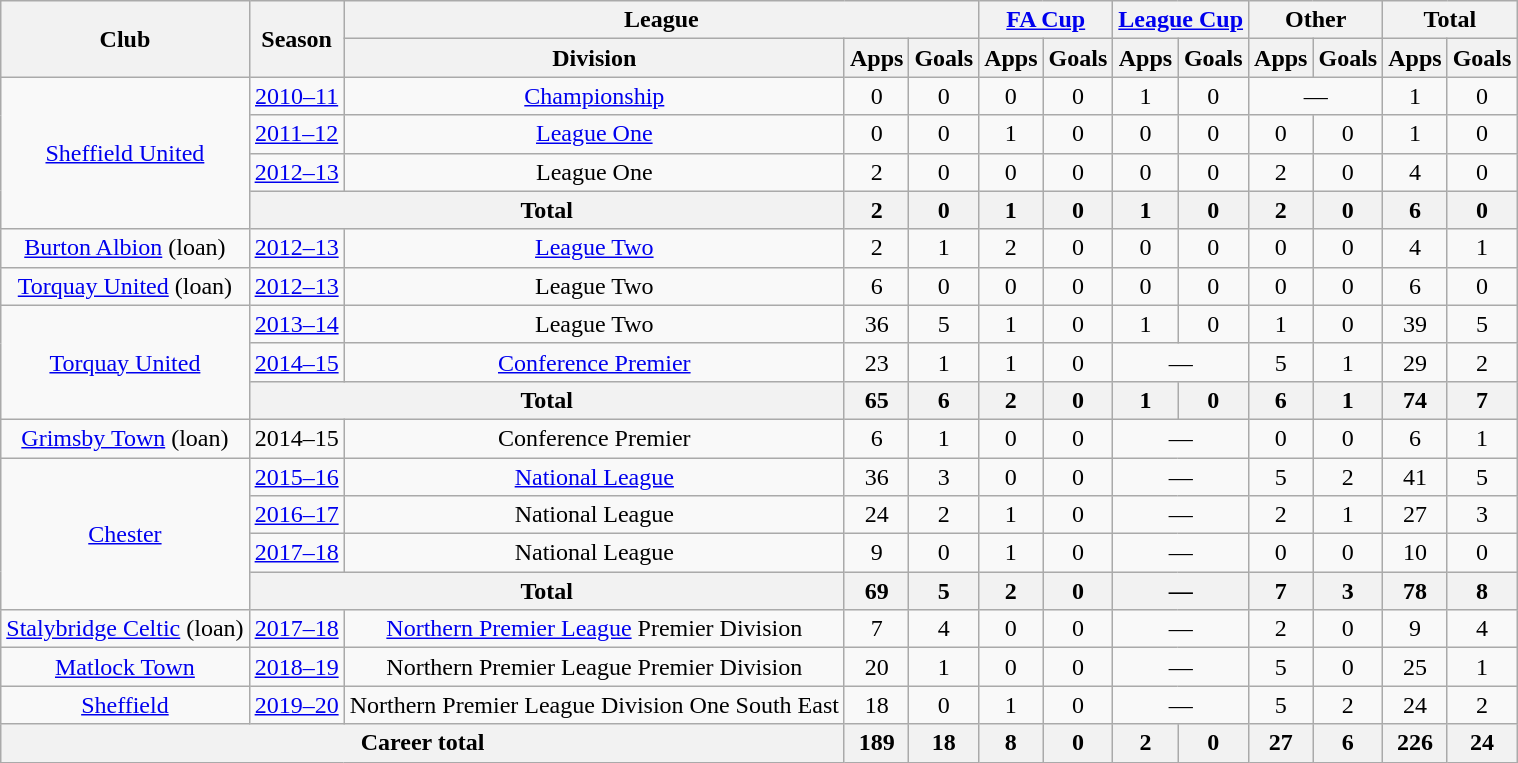<table class="wikitable" style="text-align:center;">
<tr>
<th rowspan="2">Club</th>
<th rowspan="2">Season</th>
<th colspan="3">League</th>
<th colspan="2"><a href='#'>FA Cup</a></th>
<th colspan="2"><a href='#'>League Cup</a></th>
<th colspan="2">Other</th>
<th colspan="2">Total</th>
</tr>
<tr>
<th>Division</th>
<th>Apps</th>
<th>Goals</th>
<th>Apps</th>
<th>Goals</th>
<th>Apps</th>
<th>Goals</th>
<th>Apps</th>
<th>Goals</th>
<th>Apps</th>
<th>Goals</th>
</tr>
<tr>
<td rowspan="4"><a href='#'>Sheffield United</a></td>
<td><a href='#'>2010–11</a></td>
<td><a href='#'>Championship</a></td>
<td>0</td>
<td>0</td>
<td>0</td>
<td>0</td>
<td>1</td>
<td>0</td>
<td colspan="2">—</td>
<td>1</td>
<td>0</td>
</tr>
<tr>
<td><a href='#'>2011–12</a></td>
<td><a href='#'>League One</a></td>
<td>0</td>
<td>0</td>
<td>1</td>
<td>0</td>
<td>0</td>
<td>0</td>
<td>0</td>
<td>0</td>
<td>1</td>
<td>0</td>
</tr>
<tr>
<td><a href='#'>2012–13</a></td>
<td>League One</td>
<td>2</td>
<td>0</td>
<td>0</td>
<td>0</td>
<td>0</td>
<td>0</td>
<td>2</td>
<td>0</td>
<td>4</td>
<td>0</td>
</tr>
<tr>
<th colspan=2>Total</th>
<th>2</th>
<th>0</th>
<th>1</th>
<th>0</th>
<th>1</th>
<th>0</th>
<th>2</th>
<th>0</th>
<th>6</th>
<th>0</th>
</tr>
<tr>
<td><a href='#'>Burton Albion</a> (loan)</td>
<td><a href='#'>2012–13</a></td>
<td><a href='#'>League Two</a></td>
<td>2</td>
<td>1</td>
<td>2</td>
<td>0</td>
<td>0</td>
<td>0</td>
<td>0</td>
<td>0</td>
<td>4</td>
<td>1</td>
</tr>
<tr>
<td><a href='#'>Torquay United</a> (loan)</td>
<td><a href='#'>2012–13</a></td>
<td>League Two</td>
<td>6</td>
<td>0</td>
<td>0</td>
<td>0</td>
<td>0</td>
<td>0</td>
<td>0</td>
<td>0</td>
<td>6</td>
<td>0</td>
</tr>
<tr>
<td rowspan="3"><a href='#'>Torquay United</a></td>
<td><a href='#'>2013–14</a></td>
<td>League Two</td>
<td>36</td>
<td>5</td>
<td>1</td>
<td>0</td>
<td>1</td>
<td>0</td>
<td>1</td>
<td>0</td>
<td>39</td>
<td>5</td>
</tr>
<tr>
<td><a href='#'>2014–15</a></td>
<td><a href='#'>Conference Premier</a></td>
<td>23</td>
<td>1</td>
<td>1</td>
<td>0</td>
<td colspan="2">—</td>
<td>5</td>
<td>1</td>
<td>29</td>
<td>2</td>
</tr>
<tr>
<th colspan=2>Total</th>
<th>65</th>
<th>6</th>
<th>2</th>
<th>0</th>
<th>1</th>
<th>0</th>
<th>6</th>
<th>1</th>
<th>74</th>
<th>7</th>
</tr>
<tr>
<td><a href='#'>Grimsby Town</a> (loan)</td>
<td>2014–15</td>
<td>Conference Premier</td>
<td>6</td>
<td>1</td>
<td>0</td>
<td>0</td>
<td colspan="2">—</td>
<td>0</td>
<td>0</td>
<td>6</td>
<td>1</td>
</tr>
<tr>
<td rowspan="4"><a href='#'>Chester</a></td>
<td><a href='#'>2015–16</a></td>
<td><a href='#'>National League</a></td>
<td>36</td>
<td>3</td>
<td>0</td>
<td>0</td>
<td colspan="2">—</td>
<td>5</td>
<td>2</td>
<td>41</td>
<td>5</td>
</tr>
<tr>
<td><a href='#'>2016–17</a></td>
<td>National League</td>
<td>24</td>
<td>2</td>
<td>1</td>
<td>0</td>
<td colspan="2">—</td>
<td>2</td>
<td>1</td>
<td>27</td>
<td>3</td>
</tr>
<tr>
<td><a href='#'>2017–18</a></td>
<td>National League</td>
<td>9</td>
<td>0</td>
<td>1</td>
<td>0</td>
<td colspan="2">—</td>
<td>0</td>
<td>0</td>
<td>10</td>
<td>0</td>
</tr>
<tr>
<th colspan=2>Total</th>
<th>69</th>
<th>5</th>
<th>2</th>
<th>0</th>
<th colspan="2">—</th>
<th>7</th>
<th>3</th>
<th>78</th>
<th>8</th>
</tr>
<tr>
<td><a href='#'>Stalybridge Celtic</a> (loan)</td>
<td><a href='#'>2017–18</a></td>
<td><a href='#'>Northern Premier League</a> Premier Division</td>
<td>7</td>
<td>4</td>
<td>0</td>
<td>0</td>
<td colspan="2">—</td>
<td>2</td>
<td>0</td>
<td>9</td>
<td>4</td>
</tr>
<tr>
<td><a href='#'>Matlock Town</a></td>
<td><a href='#'>2018–19</a></td>
<td>Northern Premier League Premier Division</td>
<td>20</td>
<td>1</td>
<td>0</td>
<td>0</td>
<td colspan="2">—</td>
<td>5</td>
<td>0</td>
<td>25</td>
<td>1</td>
</tr>
<tr>
<td><a href='#'>Sheffield</a></td>
<td><a href='#'>2019–20</a></td>
<td>Northern Premier League Division One South East</td>
<td>18</td>
<td>0</td>
<td>1</td>
<td>0</td>
<td colspan="2">—</td>
<td>5</td>
<td>2</td>
<td>24</td>
<td>2</td>
</tr>
<tr>
<th colspan="3">Career total</th>
<th>189</th>
<th>18</th>
<th>8</th>
<th>0</th>
<th>2</th>
<th>0</th>
<th>27</th>
<th>6</th>
<th>226</th>
<th>24</th>
</tr>
</table>
